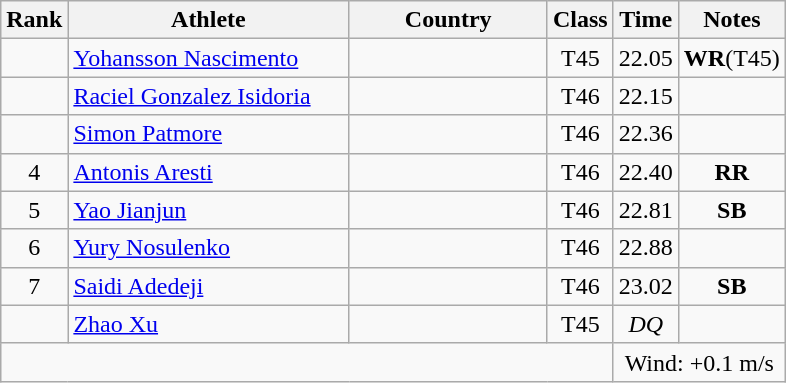<table class="wikitable sortable" style="text-align:center">
<tr>
<th>Rank</th>
<th style="width:180px">Athlete</th>
<th style="width:125px">Country</th>
<th>Class</th>
<th>Time</th>
<th>Notes</th>
</tr>
<tr>
<td></td>
<td style="text-align:left;"><a href='#'>Yohansson Nascimento</a></td>
<td style="text-align:left;"></td>
<td>T45</td>
<td>22.05</td>
<td><strong>WR</strong>(T45)</td>
</tr>
<tr>
<td></td>
<td style="text-align:left;"><a href='#'>Raciel Gonzalez Isidoria</a></td>
<td style="text-align:left;"></td>
<td>T46</td>
<td>22.15</td>
<td></td>
</tr>
<tr>
<td></td>
<td style="text-align:left;"><a href='#'>Simon Patmore</a></td>
<td style="text-align:left;"></td>
<td>T46</td>
<td>22.36</td>
<td></td>
</tr>
<tr>
<td>4</td>
<td style="text-align:left;"><a href='#'>Antonis Aresti</a></td>
<td style="text-align:left;"></td>
<td>T46</td>
<td>22.40</td>
<td><strong>RR</strong></td>
</tr>
<tr>
<td>5</td>
<td style="text-align:left;"><a href='#'>Yao Jianjun</a></td>
<td style="text-align:left;"></td>
<td>T46</td>
<td>22.81</td>
<td><strong>SB</strong></td>
</tr>
<tr>
<td>6</td>
<td style="text-align:left;"><a href='#'>Yury Nosulenko</a></td>
<td style="text-align:left;"></td>
<td>T46</td>
<td>22.88</td>
<td></td>
</tr>
<tr>
<td>7</td>
<td style="text-align:left;"><a href='#'>Saidi Adedeji</a></td>
<td style="text-align:left;"></td>
<td>T46</td>
<td>23.02</td>
<td><strong>SB</strong></td>
</tr>
<tr>
<td></td>
<td style="text-align:left;"><a href='#'>Zhao Xu</a></td>
<td style="text-align:left;"></td>
<td>T45</td>
<td><em>DQ</em></td>
<td></td>
</tr>
<tr class="sortbottom">
<td colspan="4"></td>
<td colspan="2">Wind: +0.1 m/s</td>
</tr>
</table>
